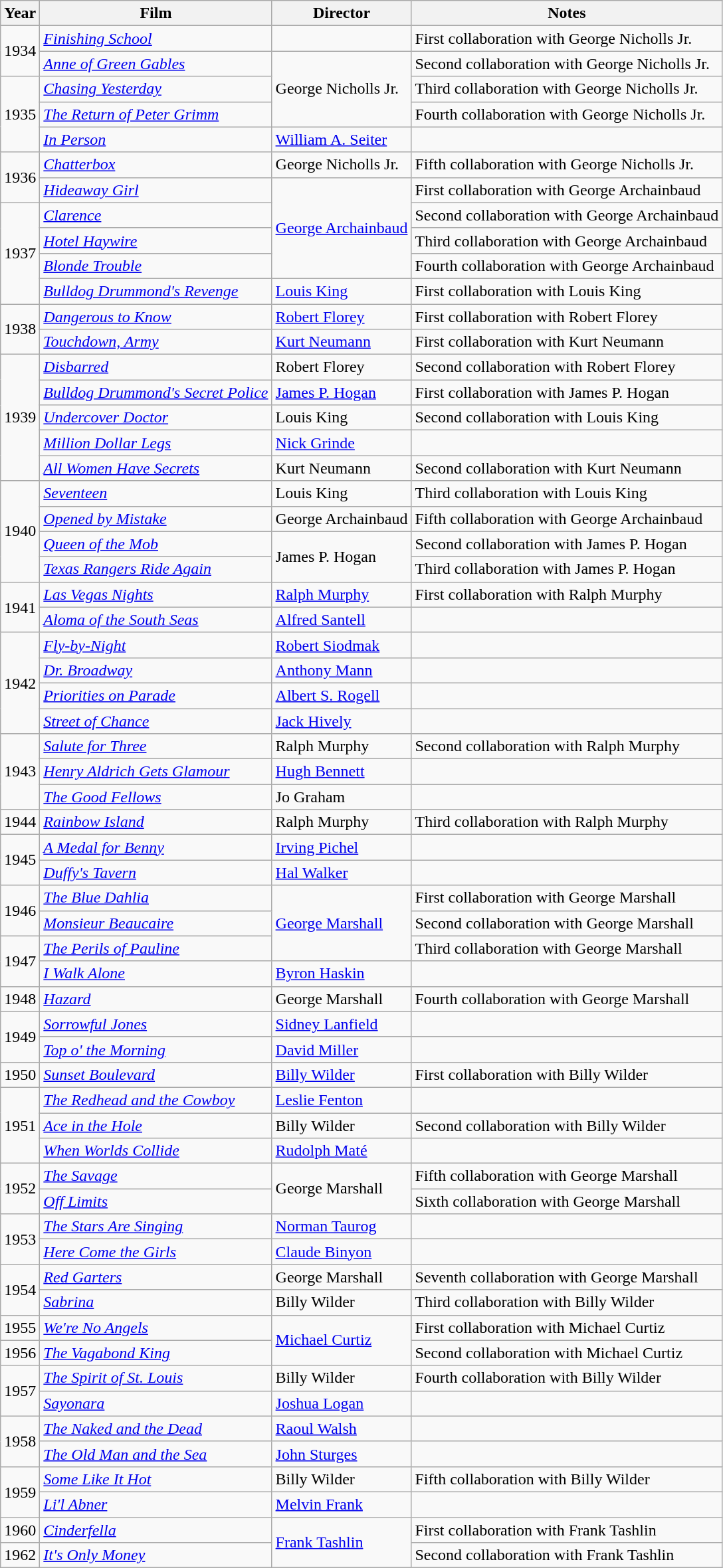<table class="wikitable">
<tr>
<th>Year</th>
<th>Film</th>
<th>Director</th>
<th>Notes</th>
</tr>
<tr>
<td rowspan=2>1934</td>
<td><em><a href='#'>Finishing School</a></em></td>
<td></td>
<td>First collaboration with George Nicholls Jr.</td>
</tr>
<tr>
<td><em><a href='#'>Anne of Green Gables</a></em></td>
<td rowspan=3>George Nicholls Jr.</td>
<td>Second collaboration with George Nicholls Jr.</td>
</tr>
<tr>
<td rowspan=3>1935</td>
<td><em><a href='#'>Chasing Yesterday</a></em></td>
<td>Third collaboration with George Nicholls Jr.</td>
</tr>
<tr>
<td><em><a href='#'>The Return of Peter Grimm</a></em></td>
<td>Fourth collaboration with George Nicholls Jr.</td>
</tr>
<tr>
<td><em><a href='#'>In Person</a></em></td>
<td><a href='#'>William A. Seiter</a></td>
<td></td>
</tr>
<tr>
<td rowspan=2>1936</td>
<td><em><a href='#'>Chatterbox</a></em></td>
<td>George Nicholls Jr.</td>
<td>Fifth collaboration with George Nicholls Jr.</td>
</tr>
<tr>
<td><em><a href='#'>Hideaway Girl</a></em></td>
<td rowspan=4><a href='#'>George Archainbaud</a></td>
<td>First collaboration with George Archainbaud</td>
</tr>
<tr>
<td rowspan=4>1937</td>
<td><em><a href='#'>Clarence</a></em></td>
<td>Second collaboration with George Archainbaud</td>
</tr>
<tr>
<td><em><a href='#'>Hotel Haywire</a></em></td>
<td>Third collaboration with George Archainbaud</td>
</tr>
<tr>
<td><em><a href='#'>Blonde Trouble</a></em></td>
<td>Fourth collaboration with George Archainbaud</td>
</tr>
<tr>
<td><em><a href='#'>Bulldog Drummond's Revenge</a></em></td>
<td><a href='#'>Louis King</a></td>
<td>First collaboration with Louis King</td>
</tr>
<tr>
<td rowspan=2>1938</td>
<td><em><a href='#'>Dangerous to Know</a></em></td>
<td><a href='#'>Robert Florey</a></td>
<td>First collaboration with Robert Florey</td>
</tr>
<tr>
<td><em><a href='#'>Touchdown, Army</a></em></td>
<td><a href='#'>Kurt Neumann</a></td>
<td>First collaboration with Kurt Neumann</td>
</tr>
<tr>
<td rowspan=5>1939</td>
<td><em><a href='#'>Disbarred</a></em></td>
<td>Robert Florey</td>
<td>Second collaboration with Robert Florey</td>
</tr>
<tr>
<td><em><a href='#'>Bulldog Drummond's Secret Police</a></em></td>
<td><a href='#'>James P. Hogan</a></td>
<td>First collaboration with James P. Hogan</td>
</tr>
<tr>
<td><em><a href='#'>Undercover Doctor</a></em></td>
<td>Louis King</td>
<td>Second collaboration with Louis King</td>
</tr>
<tr>
<td><em><a href='#'>Million Dollar Legs</a></em></td>
<td><a href='#'>Nick Grinde</a></td>
<td></td>
</tr>
<tr>
<td><em><a href='#'>All Women Have Secrets</a></em></td>
<td>Kurt Neumann</td>
<td>Second collaboration with Kurt Neumann</td>
</tr>
<tr>
<td rowspan=4>1940</td>
<td><em><a href='#'>Seventeen</a></em></td>
<td>Louis King</td>
<td>Third collaboration with Louis King</td>
</tr>
<tr>
<td><em><a href='#'>Opened by Mistake</a></em></td>
<td>George Archainbaud</td>
<td>Fifth collaboration with George Archainbaud</td>
</tr>
<tr>
<td><em><a href='#'>Queen of the Mob</a></em></td>
<td rowspan=2>James P. Hogan</td>
<td>Second collaboration with James P. Hogan</td>
</tr>
<tr>
<td><em><a href='#'>Texas Rangers Ride Again</a></em></td>
<td>Third collaboration with James P. Hogan</td>
</tr>
<tr>
<td rowspan=2>1941</td>
<td><em><a href='#'>Las Vegas Nights</a></em></td>
<td><a href='#'>Ralph Murphy</a></td>
<td>First collaboration with Ralph Murphy</td>
</tr>
<tr>
<td><em><a href='#'>Aloma of the South Seas</a></em></td>
<td><a href='#'>Alfred Santell</a></td>
<td></td>
</tr>
<tr>
<td rowspan=4>1942</td>
<td><em><a href='#'>Fly-by-Night</a></em></td>
<td><a href='#'>Robert Siodmak</a></td>
<td></td>
</tr>
<tr>
<td><em><a href='#'>Dr. Broadway</a></em></td>
<td><a href='#'>Anthony Mann</a></td>
<td></td>
</tr>
<tr>
<td><em><a href='#'>Priorities on Parade</a></em></td>
<td><a href='#'>Albert S. Rogell</a></td>
<td></td>
</tr>
<tr>
<td><em><a href='#'>Street of Chance</a></em></td>
<td><a href='#'>Jack Hively</a></td>
<td></td>
</tr>
<tr>
<td rowspan=3>1943</td>
<td><em><a href='#'>Salute for Three</a></em></td>
<td>Ralph Murphy</td>
<td>Second collaboration with Ralph Murphy</td>
</tr>
<tr>
<td><em><a href='#'>Henry Aldrich Gets Glamour</a></em></td>
<td><a href='#'>Hugh Bennett</a></td>
<td></td>
</tr>
<tr>
<td><em><a href='#'>The Good Fellows</a></em></td>
<td>Jo Graham</td>
<td></td>
</tr>
<tr>
<td>1944</td>
<td><em><a href='#'>Rainbow Island</a></em></td>
<td>Ralph Murphy</td>
<td>Third collaboration with Ralph Murphy</td>
</tr>
<tr>
<td rowspan=2>1945</td>
<td><em><a href='#'>A Medal for Benny</a></em></td>
<td><a href='#'>Irving Pichel</a></td>
<td></td>
</tr>
<tr>
<td><em><a href='#'>Duffy's Tavern</a></em></td>
<td><a href='#'>Hal Walker</a></td>
<td></td>
</tr>
<tr>
<td rowspan=2>1946</td>
<td><em><a href='#'>The Blue Dahlia</a></em></td>
<td rowspan=3><a href='#'>George Marshall</a></td>
<td>First collaboration with George Marshall</td>
</tr>
<tr>
<td><em><a href='#'>Monsieur Beaucaire</a></em></td>
<td>Second collaboration with George Marshall</td>
</tr>
<tr>
<td rowspan=2>1947</td>
<td><em><a href='#'>The Perils of Pauline</a></em></td>
<td>Third collaboration with George Marshall</td>
</tr>
<tr>
<td><em><a href='#'>I Walk Alone</a></em></td>
<td><a href='#'>Byron Haskin</a></td>
<td></td>
</tr>
<tr>
<td>1948</td>
<td><em><a href='#'>Hazard</a></em></td>
<td>George Marshall</td>
<td>Fourth collaboration with George Marshall</td>
</tr>
<tr>
<td rowspan=2>1949</td>
<td><em><a href='#'>Sorrowful Jones</a></em></td>
<td><a href='#'>Sidney Lanfield</a></td>
<td></td>
</tr>
<tr>
<td><em><a href='#'>Top o' the Morning</a></em></td>
<td><a href='#'>David Miller</a></td>
<td></td>
</tr>
<tr>
<td>1950</td>
<td><em><a href='#'>Sunset Boulevard</a></em></td>
<td><a href='#'>Billy Wilder</a></td>
<td>First collaboration with Billy Wilder</td>
</tr>
<tr>
<td rowspan=3>1951</td>
<td><em><a href='#'>The Redhead and the Cowboy</a></em></td>
<td><a href='#'>Leslie Fenton</a></td>
<td></td>
</tr>
<tr>
<td><em><a href='#'>Ace in the Hole</a></em></td>
<td>Billy Wilder</td>
<td>Second collaboration with Billy Wilder</td>
</tr>
<tr>
<td><em><a href='#'>When Worlds Collide</a></em></td>
<td><a href='#'>Rudolph Maté</a></td>
<td></td>
</tr>
<tr>
<td rowspan=2>1952</td>
<td><em><a href='#'>The Savage</a></em></td>
<td rowspan=2>George Marshall</td>
<td>Fifth collaboration with George Marshall</td>
</tr>
<tr>
<td><em><a href='#'>Off Limits</a></em></td>
<td>Sixth collaboration with George Marshall</td>
</tr>
<tr>
<td rowspan=2>1953</td>
<td><em><a href='#'>The Stars Are Singing</a></em></td>
<td><a href='#'>Norman Taurog</a></td>
<td></td>
</tr>
<tr>
<td><em><a href='#'>Here Come the Girls</a></em></td>
<td><a href='#'>Claude Binyon</a></td>
<td></td>
</tr>
<tr>
<td rowspan=2>1954</td>
<td><em><a href='#'>Red Garters</a></em></td>
<td>George Marshall</td>
<td>Seventh collaboration with George Marshall</td>
</tr>
<tr>
<td><em><a href='#'>Sabrina</a></em></td>
<td>Billy Wilder</td>
<td>Third collaboration with Billy Wilder</td>
</tr>
<tr>
<td>1955</td>
<td><em><a href='#'>We're No Angels</a></em></td>
<td rowspan=2><a href='#'>Michael Curtiz</a></td>
<td>First collaboration with Michael Curtiz</td>
</tr>
<tr>
<td>1956</td>
<td><em><a href='#'>The Vagabond King</a></em></td>
<td>Second collaboration with Michael Curtiz</td>
</tr>
<tr>
<td rowspan=2>1957</td>
<td><em><a href='#'>The Spirit of St. Louis</a></em></td>
<td>Billy Wilder</td>
<td>Fourth collaboration with Billy Wilder</td>
</tr>
<tr>
<td><em><a href='#'>Sayonara</a></em></td>
<td><a href='#'>Joshua Logan</a></td>
<td></td>
</tr>
<tr>
<td rowspan=2>1958</td>
<td><em><a href='#'>The Naked and the Dead</a></em></td>
<td><a href='#'>Raoul Walsh</a></td>
<td></td>
</tr>
<tr>
<td><em><a href='#'>The Old Man and the Sea</a></em></td>
<td><a href='#'>John Sturges</a></td>
<td></td>
</tr>
<tr>
<td rowspan=2>1959</td>
<td><em><a href='#'>Some Like It Hot</a></em></td>
<td>Billy Wilder</td>
<td>Fifth collaboration with Billy Wilder</td>
</tr>
<tr>
<td><em><a href='#'>Li'l Abner</a></em></td>
<td><a href='#'>Melvin Frank</a></td>
<td></td>
</tr>
<tr>
<td>1960</td>
<td><em><a href='#'>Cinderfella</a></em></td>
<td rowspan=2><a href='#'>Frank Tashlin</a></td>
<td>First collaboration with Frank Tashlin</td>
</tr>
<tr>
<td>1962</td>
<td><em><a href='#'>It's Only Money</a></em></td>
<td>Second collaboration with Frank Tashlin</td>
</tr>
</table>
